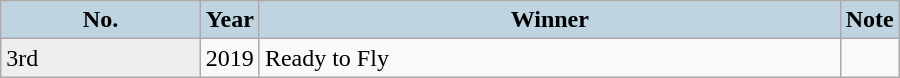<table class="wikitable" style="width:600px">
<tr>
<th style="background:#BED5E1;">No.</th>
<th style="background:#BED5E1;" width="30">Year</th>
<th style="background:#BED5E1;">Winner</th>
<th style="background:#BED5E1;" width="30">Note</th>
</tr>
<tr>
<td style="background:#eeeeee">3rd</td>
<td>2019</td>
<td>Ready to Fly</td>
<td></td>
</tr>
</table>
